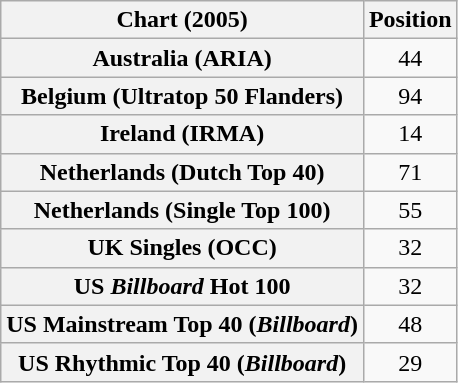<table class="wikitable sortable plainrowheaders" style="text-align:center">
<tr>
<th>Chart (2005)</th>
<th>Position</th>
</tr>
<tr>
<th scope="row">Australia (ARIA)</th>
<td>44</td>
</tr>
<tr>
<th scope="row">Belgium (Ultratop 50 Flanders)</th>
<td>94</td>
</tr>
<tr>
<th scope="row">Ireland (IRMA)</th>
<td>14</td>
</tr>
<tr>
<th scope="row">Netherlands (Dutch Top 40)</th>
<td>71</td>
</tr>
<tr>
<th scope="row">Netherlands (Single Top 100)</th>
<td>55</td>
</tr>
<tr>
<th scope="row">UK Singles (OCC)</th>
<td>32</td>
</tr>
<tr>
<th scope="row">US <em>Billboard</em> Hot 100</th>
<td>32</td>
</tr>
<tr>
<th scope="row">US Mainstream Top 40 (<em>Billboard</em>)</th>
<td>48</td>
</tr>
<tr>
<th scope="row">US Rhythmic Top 40 (<em>Billboard</em>)</th>
<td>29</td>
</tr>
</table>
